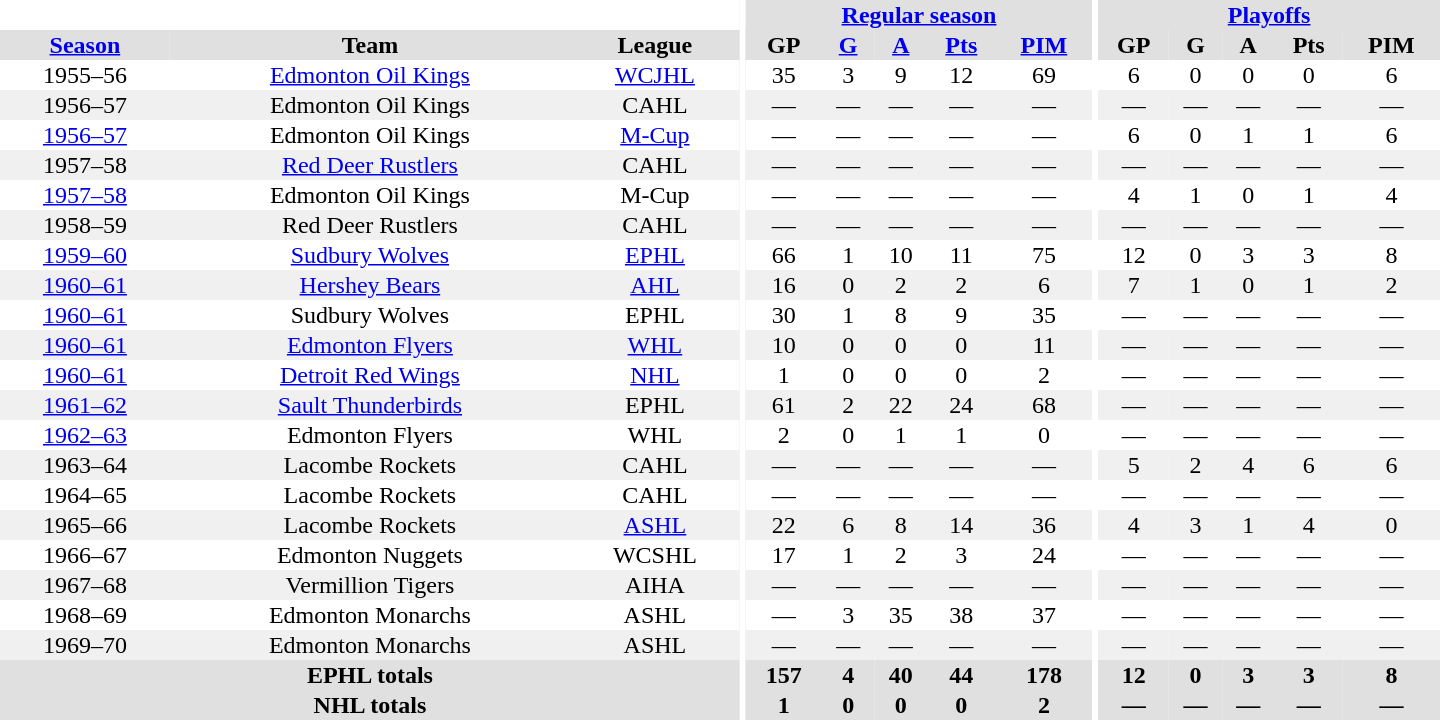<table border="0" cellpadding="1" cellspacing="0" style="text-align:center; width:60em">
<tr bgcolor="#e0e0e0">
<th colspan="3" bgcolor="#ffffff"></th>
<th rowspan="100" bgcolor="#ffffff"></th>
<th colspan="5"><a href='#'>Regular season</a></th>
<th rowspan="100" bgcolor="#ffffff"></th>
<th colspan="5"><a href='#'>Playoffs</a></th>
</tr>
<tr bgcolor="#e0e0e0">
<th><a href='#'>Season</a></th>
<th>Team</th>
<th>League</th>
<th>GP</th>
<th><a href='#'>G</a></th>
<th><a href='#'>A</a></th>
<th><a href='#'>Pts</a></th>
<th><a href='#'>PIM</a></th>
<th>GP</th>
<th>G</th>
<th>A</th>
<th>Pts</th>
<th>PIM</th>
</tr>
<tr>
<td>1955–56</td>
<td><a href='#'>Edmonton Oil Kings</a></td>
<td><a href='#'>WCJHL</a></td>
<td>35</td>
<td>3</td>
<td>9</td>
<td>12</td>
<td>69</td>
<td>6</td>
<td>0</td>
<td>0</td>
<td>0</td>
<td>6</td>
</tr>
<tr bgcolor="#f0f0f0">
<td>1956–57</td>
<td>Edmonton Oil Kings</td>
<td>CAHL</td>
<td>—</td>
<td>—</td>
<td>—</td>
<td>—</td>
<td>—</td>
<td>—</td>
<td>—</td>
<td>—</td>
<td>—</td>
<td>—</td>
</tr>
<tr>
<td><a href='#'>1956–57</a></td>
<td>Edmonton Oil Kings</td>
<td><a href='#'>M-Cup</a></td>
<td>—</td>
<td>—</td>
<td>—</td>
<td>—</td>
<td>—</td>
<td>6</td>
<td>0</td>
<td>1</td>
<td>1</td>
<td>6</td>
</tr>
<tr bgcolor="#f0f0f0">
<td>1957–58</td>
<td><a href='#'>Red Deer Rustlers</a></td>
<td>CAHL</td>
<td>—</td>
<td>—</td>
<td>—</td>
<td>—</td>
<td>—</td>
<td>—</td>
<td>—</td>
<td>—</td>
<td>—</td>
<td>—</td>
</tr>
<tr>
<td><a href='#'>1957–58</a></td>
<td>Edmonton Oil Kings</td>
<td>M-Cup</td>
<td>—</td>
<td>—</td>
<td>—</td>
<td>—</td>
<td>—</td>
<td>4</td>
<td>1</td>
<td>0</td>
<td>1</td>
<td>4</td>
</tr>
<tr bgcolor="#f0f0f0">
<td>1958–59</td>
<td>Red Deer Rustlers</td>
<td>CAHL</td>
<td>—</td>
<td>—</td>
<td>—</td>
<td>—</td>
<td>—</td>
<td>—</td>
<td>—</td>
<td>—</td>
<td>—</td>
<td>—</td>
</tr>
<tr>
<td><a href='#'>1959–60</a></td>
<td><a href='#'>Sudbury Wolves</a></td>
<td><a href='#'>EPHL</a></td>
<td>66</td>
<td>1</td>
<td>10</td>
<td>11</td>
<td>75</td>
<td>12</td>
<td>0</td>
<td>3</td>
<td>3</td>
<td>8</td>
</tr>
<tr bgcolor="#f0f0f0">
<td><a href='#'>1960–61</a></td>
<td><a href='#'>Hershey Bears</a></td>
<td><a href='#'>AHL</a></td>
<td>16</td>
<td>0</td>
<td>2</td>
<td>2</td>
<td>6</td>
<td>7</td>
<td>1</td>
<td>0</td>
<td>1</td>
<td>2</td>
</tr>
<tr>
<td><a href='#'>1960–61</a></td>
<td>Sudbury Wolves</td>
<td>EPHL</td>
<td>30</td>
<td>1</td>
<td>8</td>
<td>9</td>
<td>35</td>
<td>—</td>
<td>—</td>
<td>—</td>
<td>—</td>
<td>—</td>
</tr>
<tr bgcolor="#f0f0f0">
<td><a href='#'>1960–61</a></td>
<td><a href='#'>Edmonton Flyers</a></td>
<td><a href='#'>WHL</a></td>
<td>10</td>
<td>0</td>
<td>0</td>
<td>0</td>
<td>11</td>
<td>—</td>
<td>—</td>
<td>—</td>
<td>—</td>
<td>—</td>
</tr>
<tr>
<td><a href='#'>1960–61</a></td>
<td><a href='#'>Detroit Red Wings</a></td>
<td><a href='#'>NHL</a></td>
<td>1</td>
<td>0</td>
<td>0</td>
<td>0</td>
<td>2</td>
<td>—</td>
<td>—</td>
<td>—</td>
<td>—</td>
<td>—</td>
</tr>
<tr bgcolor="#f0f0f0">
<td><a href='#'>1961–62</a></td>
<td><a href='#'>Sault Thunderbirds</a></td>
<td>EPHL</td>
<td>61</td>
<td>2</td>
<td>22</td>
<td>24</td>
<td>68</td>
<td>—</td>
<td>—</td>
<td>—</td>
<td>—</td>
<td>—</td>
</tr>
<tr>
<td><a href='#'>1962–63</a></td>
<td>Edmonton Flyers</td>
<td>WHL</td>
<td>2</td>
<td>0</td>
<td>1</td>
<td>1</td>
<td>0</td>
<td>—</td>
<td>—</td>
<td>—</td>
<td>—</td>
<td>—</td>
</tr>
<tr bgcolor="#f0f0f0">
<td>1963–64</td>
<td>Lacombe Rockets</td>
<td>CAHL</td>
<td>—</td>
<td>—</td>
<td>—</td>
<td>—</td>
<td>—</td>
<td>5</td>
<td>2</td>
<td>4</td>
<td>6</td>
<td>6</td>
</tr>
<tr>
<td>1964–65</td>
<td>Lacombe Rockets</td>
<td>CAHL</td>
<td>—</td>
<td>—</td>
<td>—</td>
<td>—</td>
<td>—</td>
<td>—</td>
<td>—</td>
<td>—</td>
<td>—</td>
<td>—</td>
</tr>
<tr bgcolor="#f0f0f0">
<td>1965–66</td>
<td>Lacombe Rockets</td>
<td><a href='#'>ASHL</a></td>
<td>22</td>
<td>6</td>
<td>8</td>
<td>14</td>
<td>36</td>
<td>4</td>
<td>3</td>
<td>1</td>
<td>4</td>
<td>0</td>
</tr>
<tr>
<td>1966–67</td>
<td>Edmonton Nuggets</td>
<td>WCSHL</td>
<td>17</td>
<td>1</td>
<td>2</td>
<td>3</td>
<td>24</td>
<td>—</td>
<td>—</td>
<td>—</td>
<td>—</td>
<td>—</td>
</tr>
<tr bgcolor="#f0f0f0">
<td>1967–68</td>
<td>Vermillion Tigers</td>
<td>AIHA</td>
<td>—</td>
<td>—</td>
<td>—</td>
<td>—</td>
<td>—</td>
<td>—</td>
<td>—</td>
<td>—</td>
<td>—</td>
<td>—</td>
</tr>
<tr>
<td>1968–69</td>
<td>Edmonton Monarchs</td>
<td>ASHL</td>
<td>—</td>
<td>3</td>
<td>35</td>
<td>38</td>
<td>37</td>
<td>—</td>
<td>—</td>
<td>—</td>
<td>—</td>
<td>—</td>
</tr>
<tr bgcolor="#f0f0f0">
<td>1969–70</td>
<td>Edmonton Monarchs</td>
<td>ASHL</td>
<td>—</td>
<td>—</td>
<td>—</td>
<td>—</td>
<td>—</td>
<td>—</td>
<td>—</td>
<td>—</td>
<td>—</td>
<td>—</td>
</tr>
<tr bgcolor="#e0e0e0">
<th colspan="3">EPHL totals</th>
<th>157</th>
<th>4</th>
<th>40</th>
<th>44</th>
<th>178</th>
<th>12</th>
<th>0</th>
<th>3</th>
<th>3</th>
<th>8</th>
</tr>
<tr bgcolor="#e0e0e0">
<th colspan="3">NHL totals</th>
<th>1</th>
<th>0</th>
<th>0</th>
<th>0</th>
<th>2</th>
<th>—</th>
<th>—</th>
<th>—</th>
<th>—</th>
<th>—</th>
</tr>
</table>
